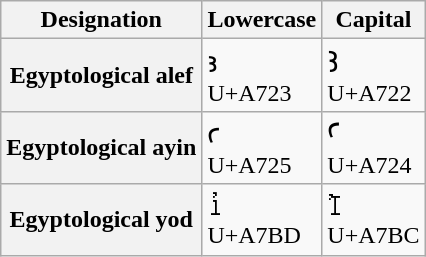<table class="wikitable">
<tr>
<th>Designation</th>
<th>Lowercase</th>
<th>Capital</th>
</tr>
<tr>
<th>Egyptological alef</th>
<td><big>ꜣ</big><br>U+A723</td>
<td><big>Ꜣ</big><br>U+A722</td>
</tr>
<tr>
<th>Egyptological ayin</th>
<td><big>ꜥ</big><br>U+A725</td>
<td><big>Ꜥ</big><br>U+A724</td>
</tr>
<tr>
<th>Egyptological yod</th>
<td><big>ꞽ</big><br>U+A7BD</td>
<td><big>Ꞽ</big><br>U+A7BC</td>
</tr>
</table>
